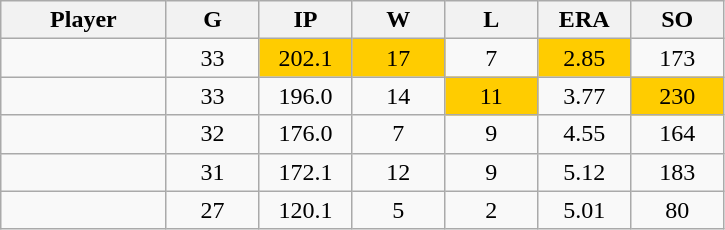<table class="wikitable sortable">
<tr>
<th bgcolor="#DDDDFF" width="16%">Player</th>
<th bgcolor="#DDDDFF" width="9%">G</th>
<th bgcolor="#DDDDFF" width="9%">IP</th>
<th bgcolor="#DDDDFF" width="9%">W</th>
<th bgcolor="#DDDDFF" width="9%">L</th>
<th bgcolor="#DDDDFF" width="9%">ERA</th>
<th bgcolor="#DDDDFF" width="9%">SO</th>
</tr>
<tr align="center">
<td></td>
<td>33</td>
<td bgcolor="#FFCC00">202.1</td>
<td bgcolor="#FFCC00">17</td>
<td>7</td>
<td bgcolor="#FFCC00">2.85</td>
<td>173</td>
</tr>
<tr align="center">
<td></td>
<td>33</td>
<td>196.0</td>
<td>14</td>
<td bgcolor="#FFCC00">11</td>
<td>3.77</td>
<td bgcolor="#FFCC00">230</td>
</tr>
<tr align="center">
<td></td>
<td>32</td>
<td>176.0</td>
<td>7</td>
<td>9</td>
<td>4.55</td>
<td>164</td>
</tr>
<tr align="center">
<td></td>
<td>31</td>
<td>172.1</td>
<td>12</td>
<td>9</td>
<td>5.12</td>
<td>183</td>
</tr>
<tr align="center">
<td></td>
<td>27</td>
<td>120.1</td>
<td>5</td>
<td>2</td>
<td>5.01</td>
<td>80</td>
</tr>
</table>
